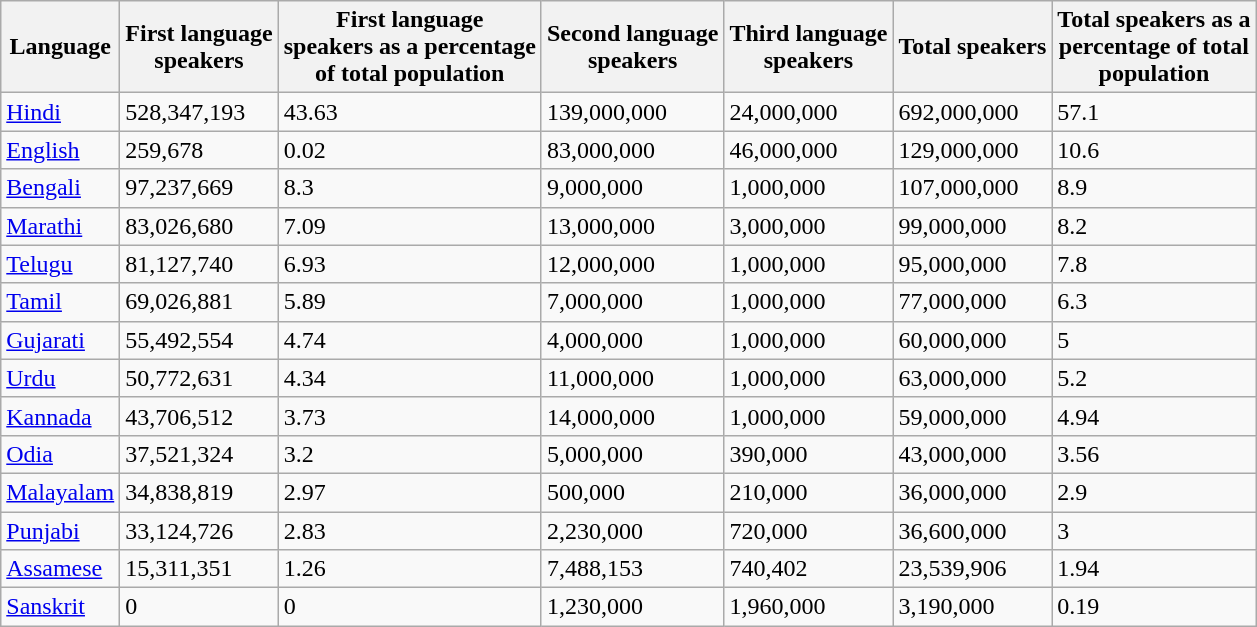<table class="wikitable sortable">
<tr>
<th>Language</th>
<th>First language<br>speakers</th>
<th>First language<br>speakers as a percentage<br>of total population</th>
<th>Second language<br>speakers </th>
<th>Third language<br>speakers </th>
<th>Total speakers</th>
<th>Total speakers as a<br>percentage of total<br>population</th>
</tr>
<tr>
<td><a href='#'>Hindi</a></td>
<td>528,347,193</td>
<td>43.63</td>
<td>139,000,000</td>
<td>24,000,000</td>
<td>692,000,000</td>
<td>57.1</td>
</tr>
<tr>
<td><a href='#'>English</a></td>
<td>259,678</td>
<td>0.02</td>
<td>83,000,000</td>
<td>46,000,000</td>
<td>129,000,000</td>
<td>10.6</td>
</tr>
<tr>
<td><a href='#'>Bengali</a></td>
<td>97,237,669</td>
<td>8.3</td>
<td>9,000,000</td>
<td>1,000,000</td>
<td>107,000,000</td>
<td>8.9</td>
</tr>
<tr>
<td><a href='#'>Marathi</a></td>
<td>83,026,680</td>
<td>7.09</td>
<td>13,000,000</td>
<td>3,000,000</td>
<td>99,000,000</td>
<td>8.2</td>
</tr>
<tr>
<td><a href='#'>Telugu</a></td>
<td>81,127,740</td>
<td>6.93</td>
<td>12,000,000</td>
<td>1,000,000</td>
<td>95,000,000</td>
<td>7.8</td>
</tr>
<tr>
<td><a href='#'>Tamil</a></td>
<td>69,026,881</td>
<td>5.89</td>
<td>7,000,000</td>
<td>1,000,000</td>
<td>77,000,000</td>
<td>6.3</td>
</tr>
<tr>
<td><a href='#'>Gujarati</a></td>
<td>55,492,554</td>
<td>4.74</td>
<td>4,000,000</td>
<td>1,000,000</td>
<td>60,000,000</td>
<td>5</td>
</tr>
<tr>
<td><a href='#'>Urdu</a></td>
<td>50,772,631</td>
<td>4.34</td>
<td>11,000,000</td>
<td>1,000,000</td>
<td>63,000,000</td>
<td>5.2</td>
</tr>
<tr>
<td><a href='#'>Kannada</a></td>
<td>43,706,512</td>
<td>3.73</td>
<td>14,000,000</td>
<td>1,000,000</td>
<td>59,000,000</td>
<td>4.94</td>
</tr>
<tr>
<td><a href='#'>Odia</a></td>
<td>37,521,324</td>
<td>3.2</td>
<td>5,000,000</td>
<td>390,000</td>
<td>43,000,000</td>
<td>3.56</td>
</tr>
<tr>
<td><a href='#'>Malayalam</a></td>
<td>34,838,819</td>
<td>2.97</td>
<td>500,000</td>
<td>210,000</td>
<td>36,000,000</td>
<td>2.9</td>
</tr>
<tr>
<td><a href='#'>Punjabi</a></td>
<td>33,124,726</td>
<td>2.83</td>
<td>2,230,000</td>
<td>720,000</td>
<td>36,600,000</td>
<td>3</td>
</tr>
<tr>
<td><a href='#'>Assamese</a></td>
<td>15,311,351</td>
<td>1.26</td>
<td>7,488,153</td>
<td>740,402</td>
<td>23,539,906</td>
<td>1.94</td>
</tr>
<tr>
<td><a href='#'>Sanskrit</a></td>
<td>0</td>
<td>0</td>
<td>1,230,000</td>
<td>1,960,000</td>
<td>3,190,000</td>
<td>0.19</td>
</tr>
</table>
